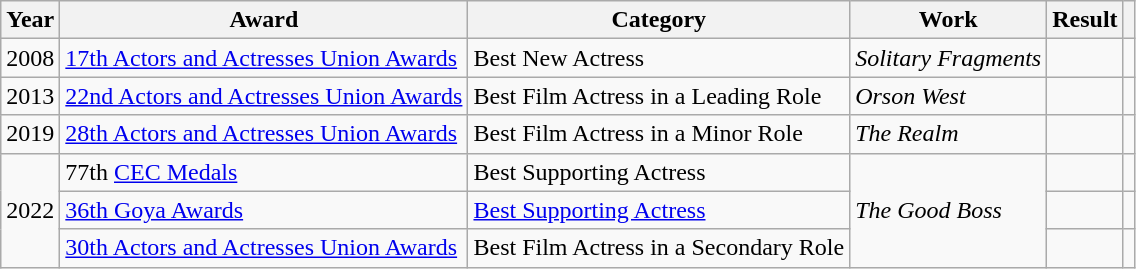<table class="wikitable sortable plainrowheaders">
<tr>
<th>Year</th>
<th>Award</th>
<th>Category</th>
<th>Work</th>
<th>Result</th>
<th scope="col" class="unsortable"></th>
</tr>
<tr>
<td align = "center">2008</td>
<td><a href='#'>17th Actors and Actresses Union Awards</a></td>
<td>Best New Actress</td>
<td><em>Solitary Fragments</em></td>
<td></td>
<td align = "center"></td>
</tr>
<tr>
<td align = "center">2013</td>
<td><a href='#'>22nd Actors and Actresses Union Awards</a></td>
<td>Best Film Actress in a Leading Role</td>
<td><em>Orson West</em></td>
<td></td>
<td align = "center"></td>
</tr>
<tr>
<td align = "center">2019</td>
<td><a href='#'>28th Actors and Actresses Union Awards</a></td>
<td>Best Film Actress in a Minor Role</td>
<td><em>The Realm</em></td>
<td></td>
<td align = "center"></td>
</tr>
<tr>
<td align = "center" rowspan = "3">2022</td>
<td>77th <a href='#'>CEC Medals</a></td>
<td>Best Supporting Actress</td>
<td rowspan = "3"><em>The Good Boss</em></td>
<td></td>
<td align = "center"></td>
</tr>
<tr>
<td><a href='#'>36th Goya Awards</a></td>
<td><a href='#'>Best Supporting Actress</a></td>
<td></td>
<td align = "center"></td>
</tr>
<tr>
<td><a href='#'>30th Actors and Actresses Union Awards</a></td>
<td>Best Film Actress in a Secondary Role</td>
<td></td>
<td align = "center"></td>
</tr>
</table>
